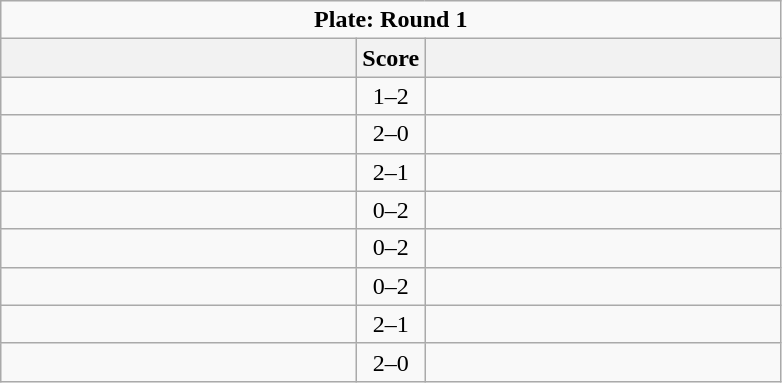<table class="wikitable" style="text-align: center; display: inline-table;">
<tr>
<td colspan="3"><strong>Plate: Round 1</strong></td>
</tr>
<tr>
<th scope="col" style="width: 230px;"></th>
<th scope="col" style="width: 30px;">Score</th>
<th scope="col" style="width: 230px;"></th>
</tr>
<tr>
<td></td>
<td>1–2</td>
<td></td>
</tr>
<tr>
<td></td>
<td>2–0</td>
<td></td>
</tr>
<tr>
<td></td>
<td>2–1</td>
<td></td>
</tr>
<tr>
<td></td>
<td>0–2</td>
<td></td>
</tr>
<tr>
<td></td>
<td>0–2</td>
<td></td>
</tr>
<tr>
<td></td>
<td>0–2</td>
<td></td>
</tr>
<tr>
<td></td>
<td>2–1</td>
<td></td>
</tr>
<tr>
<td></td>
<td>2–0</td>
<td></td>
</tr>
</table>
